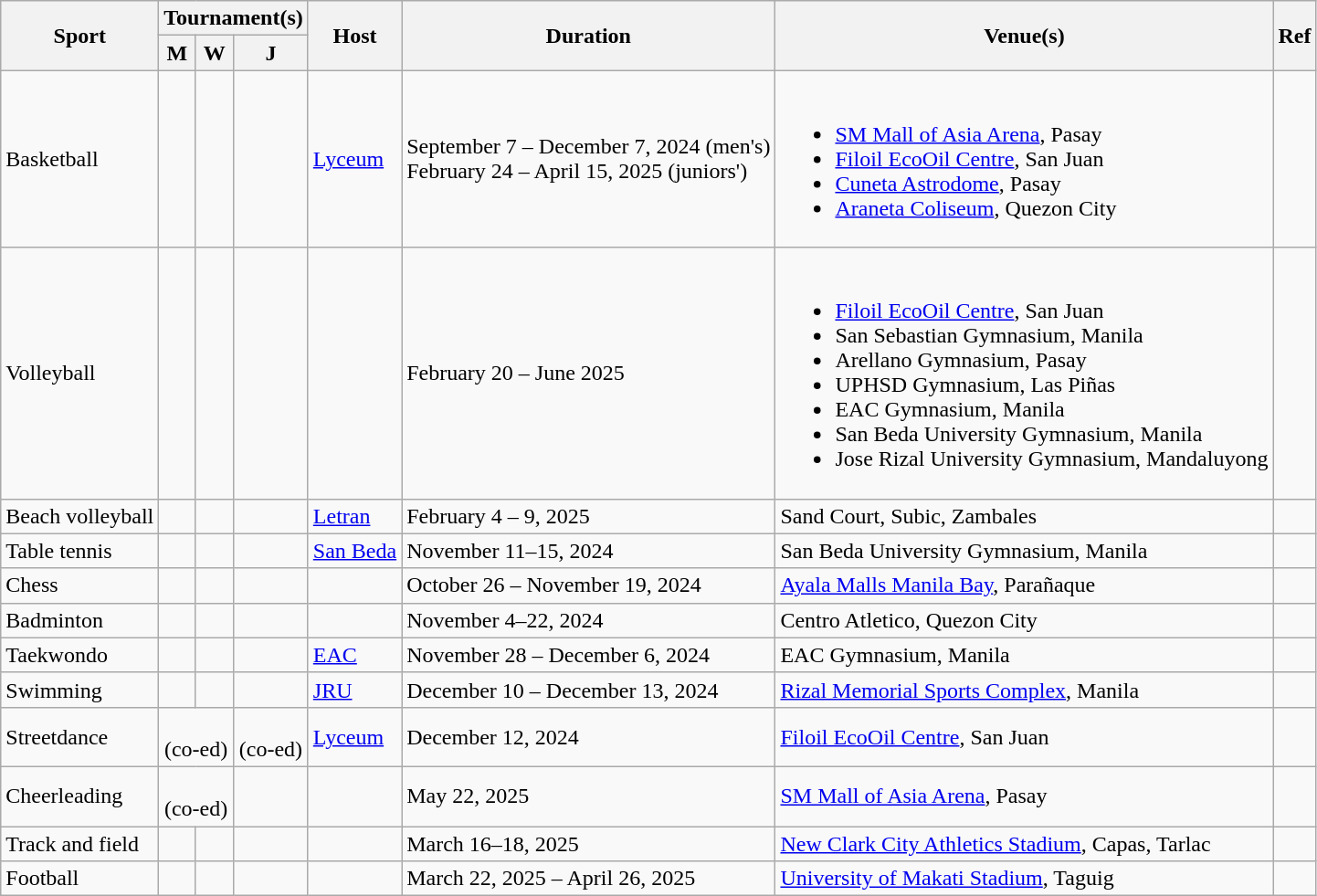<table class="wikitable">
<tr>
<th rowspan="2">Sport</th>
<th colspan="3">Tournament(s)</th>
<th rowspan="2">Host</th>
<th rowspan="2">Duration</th>
<th rowspan="2">Venue(s)</th>
<th rowspan="2">Ref</th>
</tr>
<tr>
<th>M</th>
<th>W</th>
<th>J</th>
</tr>
<tr>
<td>Basketball</td>
<td align="center"></td>
<td></td>
<td align="center"></td>
<td><a href='#'>Lyceum</a></td>
<td>September 7 – December 7, 2024 (men's)<br>February 24 – April 15, 2025 (juniors')</td>
<td><br><ul><li><a href='#'>SM Mall of Asia Arena</a>, Pasay</li><li><a href='#'>Filoil EcoOil Centre</a>, San Juan</li><li><a href='#'>Cuneta Astrodome</a>, Pasay</li><li><a href='#'>Araneta Coliseum</a>, Quezon City</li></ul></td>
<td></td>
</tr>
<tr>
<td>Volleyball</td>
<td align="center"></td>
<td align="center"></td>
<td align="center"></td>
<td></td>
<td>February 20 – June 2025</td>
<td><br><ul><li><a href='#'>Filoil EcoOil Centre</a>, San Juan</li><li>San Sebastian Gymnasium, Manila</li><li>Arellano Gymnasium, Pasay</li><li>UPHSD Gymnasium, Las Piñas</li><li>EAC Gymnasium, Manila</li><li>San Beda University Gymnasium, Manila</li><li>Jose Rizal University Gymnasium, Mandaluyong</li></ul></td>
<td></td>
</tr>
<tr>
<td>Beach volleyball</td>
<td align="center"></td>
<td align="center"></td>
<td align="center"></td>
<td><a href='#'>Letran</a></td>
<td>February 4 – 9, 2025</td>
<td>Sand Court, Subic, Zambales</td>
<td></td>
</tr>
<tr>
<td>Table tennis</td>
<td align="center"></td>
<td align="center"></td>
<td align="center"></td>
<td><a href='#'>San Beda</a></td>
<td>November 11–15, 2024</td>
<td>San Beda University Gymnasium, Manila</td>
<td></td>
</tr>
<tr>
<td>Chess</td>
<td align="center"></td>
<td></td>
<td align="center"></td>
<td></td>
<td>October 26 – November 19, 2024</td>
<td><a href='#'>Ayala Malls Manila Bay</a>, Parañaque</td>
<td></td>
</tr>
<tr>
<td>Badminton</td>
<td align="center"></td>
<td align="center"></td>
<td align="center"></td>
<td></td>
<td>November 4–22, 2024</td>
<td>Centro Atletico, Quezon City</td>
<td></td>
</tr>
<tr>
<td>Taekwondo</td>
<td align="center"></td>
<td align="center"></td>
<td align="center"></td>
<td><a href='#'>EAC</a></td>
<td>November 28 – December 6, 2024</td>
<td>EAC Gymnasium, Manila</td>
<td></td>
</tr>
<tr>
<td>Swimming</td>
<td align="center"></td>
<td align="center"></td>
<td align="center"></td>
<td><a href='#'>JRU</a></td>
<td>December 10 – December 13, 2024</td>
<td><a href='#'>Rizal Memorial Sports Complex</a>, Manila</td>
<td></td>
</tr>
<tr>
<td>Streetdance</td>
<td colspan=2 align="center"><br>(co-ed)</td>
<td align="center"><br>(co-ed)</td>
<td><a href='#'>Lyceum</a></td>
<td>December 12, 2024</td>
<td><a href='#'>Filoil EcoOil Centre</a>, San Juan</td>
<td></td>
</tr>
<tr>
<td>Cheerleading</td>
<td colspan=2 align="center"><br>(co-ed)</td>
<td></td>
<td></td>
<td>May 22, 2025</td>
<td><a href='#'>SM Mall of Asia Arena</a>, Pasay</td>
<td></td>
</tr>
<tr>
<td>Track and field</td>
<td></td>
<td></td>
<td></td>
<td></td>
<td>March 16–18, 2025</td>
<td><a href='#'>New Clark City Athletics Stadium</a>, Capas, Tarlac</td>
<td></td>
</tr>
<tr>
<td>Football</td>
<td></td>
<td></td>
<td></td>
<td></td>
<td>March 22, 2025 – April 26, 2025</td>
<td><a href='#'>University of Makati Stadium</a>, Taguig</td>
<td></td>
</tr>
</table>
